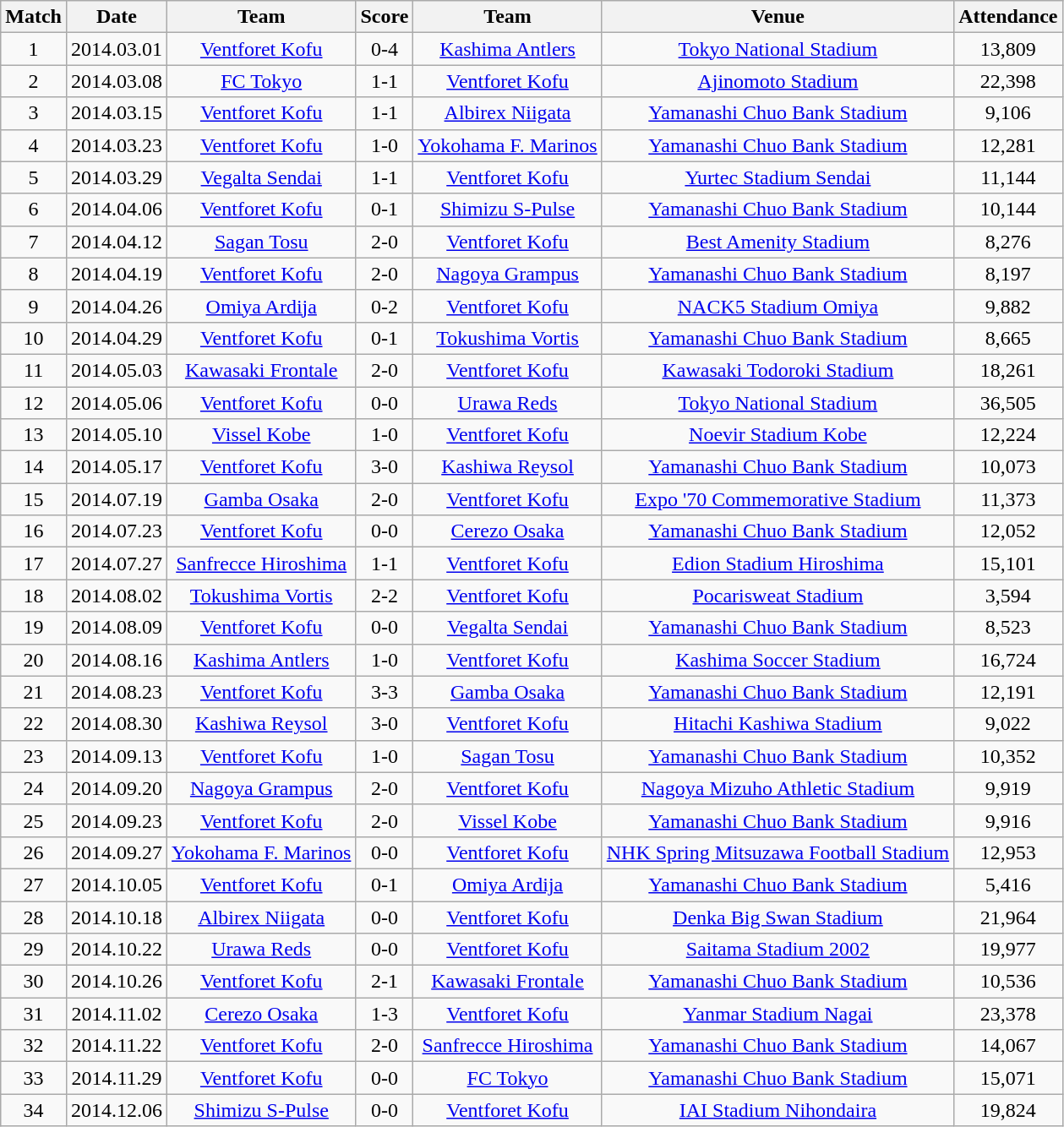<table class="wikitable" style="text-align:center;">
<tr>
<th>Match</th>
<th>Date</th>
<th>Team</th>
<th>Score</th>
<th>Team</th>
<th>Venue</th>
<th>Attendance</th>
</tr>
<tr>
<td>1</td>
<td>2014.03.01</td>
<td><a href='#'>Ventforet Kofu</a></td>
<td>0-4</td>
<td><a href='#'>Kashima Antlers</a></td>
<td><a href='#'>Tokyo National Stadium</a></td>
<td>13,809</td>
</tr>
<tr>
<td>2</td>
<td>2014.03.08</td>
<td><a href='#'>FC Tokyo</a></td>
<td>1-1</td>
<td><a href='#'>Ventforet Kofu</a></td>
<td><a href='#'>Ajinomoto Stadium</a></td>
<td>22,398</td>
</tr>
<tr>
<td>3</td>
<td>2014.03.15</td>
<td><a href='#'>Ventforet Kofu</a></td>
<td>1-1</td>
<td><a href='#'>Albirex Niigata</a></td>
<td><a href='#'>Yamanashi Chuo Bank Stadium</a></td>
<td>9,106</td>
</tr>
<tr>
<td>4</td>
<td>2014.03.23</td>
<td><a href='#'>Ventforet Kofu</a></td>
<td>1-0</td>
<td><a href='#'>Yokohama F. Marinos</a></td>
<td><a href='#'>Yamanashi Chuo Bank Stadium</a></td>
<td>12,281</td>
</tr>
<tr>
<td>5</td>
<td>2014.03.29</td>
<td><a href='#'>Vegalta Sendai</a></td>
<td>1-1</td>
<td><a href='#'>Ventforet Kofu</a></td>
<td><a href='#'>Yurtec Stadium Sendai</a></td>
<td>11,144</td>
</tr>
<tr>
<td>6</td>
<td>2014.04.06</td>
<td><a href='#'>Ventforet Kofu</a></td>
<td>0-1</td>
<td><a href='#'>Shimizu S-Pulse</a></td>
<td><a href='#'>Yamanashi Chuo Bank Stadium</a></td>
<td>10,144</td>
</tr>
<tr>
<td>7</td>
<td>2014.04.12</td>
<td><a href='#'>Sagan Tosu</a></td>
<td>2-0</td>
<td><a href='#'>Ventforet Kofu</a></td>
<td><a href='#'>Best Amenity Stadium</a></td>
<td>8,276</td>
</tr>
<tr>
<td>8</td>
<td>2014.04.19</td>
<td><a href='#'>Ventforet Kofu</a></td>
<td>2-0</td>
<td><a href='#'>Nagoya Grampus</a></td>
<td><a href='#'>Yamanashi Chuo Bank Stadium</a></td>
<td>8,197</td>
</tr>
<tr>
<td>9</td>
<td>2014.04.26</td>
<td><a href='#'>Omiya Ardija</a></td>
<td>0-2</td>
<td><a href='#'>Ventforet Kofu</a></td>
<td><a href='#'>NACK5 Stadium Omiya</a></td>
<td>9,882</td>
</tr>
<tr>
<td>10</td>
<td>2014.04.29</td>
<td><a href='#'>Ventforet Kofu</a></td>
<td>0-1</td>
<td><a href='#'>Tokushima Vortis</a></td>
<td><a href='#'>Yamanashi Chuo Bank Stadium</a></td>
<td>8,665</td>
</tr>
<tr>
<td>11</td>
<td>2014.05.03</td>
<td><a href='#'>Kawasaki Frontale</a></td>
<td>2-0</td>
<td><a href='#'>Ventforet Kofu</a></td>
<td><a href='#'>Kawasaki Todoroki Stadium</a></td>
<td>18,261</td>
</tr>
<tr>
<td>12</td>
<td>2014.05.06</td>
<td><a href='#'>Ventforet Kofu</a></td>
<td>0-0</td>
<td><a href='#'>Urawa Reds</a></td>
<td><a href='#'>Tokyo National Stadium</a></td>
<td>36,505</td>
</tr>
<tr>
<td>13</td>
<td>2014.05.10</td>
<td><a href='#'>Vissel Kobe</a></td>
<td>1-0</td>
<td><a href='#'>Ventforet Kofu</a></td>
<td><a href='#'>Noevir Stadium Kobe</a></td>
<td>12,224</td>
</tr>
<tr>
<td>14</td>
<td>2014.05.17</td>
<td><a href='#'>Ventforet Kofu</a></td>
<td>3-0</td>
<td><a href='#'>Kashiwa Reysol</a></td>
<td><a href='#'>Yamanashi Chuo Bank Stadium</a></td>
<td>10,073</td>
</tr>
<tr>
<td>15</td>
<td>2014.07.19</td>
<td><a href='#'>Gamba Osaka</a></td>
<td>2-0</td>
<td><a href='#'>Ventforet Kofu</a></td>
<td><a href='#'>Expo '70 Commemorative Stadium</a></td>
<td>11,373</td>
</tr>
<tr>
<td>16</td>
<td>2014.07.23</td>
<td><a href='#'>Ventforet Kofu</a></td>
<td>0-0</td>
<td><a href='#'>Cerezo Osaka</a></td>
<td><a href='#'>Yamanashi Chuo Bank Stadium</a></td>
<td>12,052</td>
</tr>
<tr>
<td>17</td>
<td>2014.07.27</td>
<td><a href='#'>Sanfrecce Hiroshima</a></td>
<td>1-1</td>
<td><a href='#'>Ventforet Kofu</a></td>
<td><a href='#'>Edion Stadium Hiroshima</a></td>
<td>15,101</td>
</tr>
<tr>
<td>18</td>
<td>2014.08.02</td>
<td><a href='#'>Tokushima Vortis</a></td>
<td>2-2</td>
<td><a href='#'>Ventforet Kofu</a></td>
<td><a href='#'>Pocarisweat Stadium</a></td>
<td>3,594</td>
</tr>
<tr>
<td>19</td>
<td>2014.08.09</td>
<td><a href='#'>Ventforet Kofu</a></td>
<td>0-0</td>
<td><a href='#'>Vegalta Sendai</a></td>
<td><a href='#'>Yamanashi Chuo Bank Stadium</a></td>
<td>8,523</td>
</tr>
<tr>
<td>20</td>
<td>2014.08.16</td>
<td><a href='#'>Kashima Antlers</a></td>
<td>1-0</td>
<td><a href='#'>Ventforet Kofu</a></td>
<td><a href='#'>Kashima Soccer Stadium</a></td>
<td>16,724</td>
</tr>
<tr>
<td>21</td>
<td>2014.08.23</td>
<td><a href='#'>Ventforet Kofu</a></td>
<td>3-3</td>
<td><a href='#'>Gamba Osaka</a></td>
<td><a href='#'>Yamanashi Chuo Bank Stadium</a></td>
<td>12,191</td>
</tr>
<tr>
<td>22</td>
<td>2014.08.30</td>
<td><a href='#'>Kashiwa Reysol</a></td>
<td>3-0</td>
<td><a href='#'>Ventforet Kofu</a></td>
<td><a href='#'>Hitachi Kashiwa Stadium</a></td>
<td>9,022</td>
</tr>
<tr>
<td>23</td>
<td>2014.09.13</td>
<td><a href='#'>Ventforet Kofu</a></td>
<td>1-0</td>
<td><a href='#'>Sagan Tosu</a></td>
<td><a href='#'>Yamanashi Chuo Bank Stadium</a></td>
<td>10,352</td>
</tr>
<tr>
<td>24</td>
<td>2014.09.20</td>
<td><a href='#'>Nagoya Grampus</a></td>
<td>2-0</td>
<td><a href='#'>Ventforet Kofu</a></td>
<td><a href='#'>Nagoya Mizuho Athletic Stadium</a></td>
<td>9,919</td>
</tr>
<tr>
<td>25</td>
<td>2014.09.23</td>
<td><a href='#'>Ventforet Kofu</a></td>
<td>2-0</td>
<td><a href='#'>Vissel Kobe</a></td>
<td><a href='#'>Yamanashi Chuo Bank Stadium</a></td>
<td>9,916</td>
</tr>
<tr>
<td>26</td>
<td>2014.09.27</td>
<td><a href='#'>Yokohama F. Marinos</a></td>
<td>0-0</td>
<td><a href='#'>Ventforet Kofu</a></td>
<td><a href='#'>NHK Spring Mitsuzawa Football Stadium</a></td>
<td>12,953</td>
</tr>
<tr>
<td>27</td>
<td>2014.10.05</td>
<td><a href='#'>Ventforet Kofu</a></td>
<td>0-1</td>
<td><a href='#'>Omiya Ardija</a></td>
<td><a href='#'>Yamanashi Chuo Bank Stadium</a></td>
<td>5,416</td>
</tr>
<tr>
<td>28</td>
<td>2014.10.18</td>
<td><a href='#'>Albirex Niigata</a></td>
<td>0-0</td>
<td><a href='#'>Ventforet Kofu</a></td>
<td><a href='#'>Denka Big Swan Stadium</a></td>
<td>21,964</td>
</tr>
<tr>
<td>29</td>
<td>2014.10.22</td>
<td><a href='#'>Urawa Reds</a></td>
<td>0-0</td>
<td><a href='#'>Ventforet Kofu</a></td>
<td><a href='#'>Saitama Stadium 2002</a></td>
<td>19,977</td>
</tr>
<tr>
<td>30</td>
<td>2014.10.26</td>
<td><a href='#'>Ventforet Kofu</a></td>
<td>2-1</td>
<td><a href='#'>Kawasaki Frontale</a></td>
<td><a href='#'>Yamanashi Chuo Bank Stadium</a></td>
<td>10,536</td>
</tr>
<tr>
<td>31</td>
<td>2014.11.02</td>
<td><a href='#'>Cerezo Osaka</a></td>
<td>1-3</td>
<td><a href='#'>Ventforet Kofu</a></td>
<td><a href='#'>Yanmar Stadium Nagai</a></td>
<td>23,378</td>
</tr>
<tr>
<td>32</td>
<td>2014.11.22</td>
<td><a href='#'>Ventforet Kofu</a></td>
<td>2-0</td>
<td><a href='#'>Sanfrecce Hiroshima</a></td>
<td><a href='#'>Yamanashi Chuo Bank Stadium</a></td>
<td>14,067</td>
</tr>
<tr>
<td>33</td>
<td>2014.11.29</td>
<td><a href='#'>Ventforet Kofu</a></td>
<td>0-0</td>
<td><a href='#'>FC Tokyo</a></td>
<td><a href='#'>Yamanashi Chuo Bank Stadium</a></td>
<td>15,071</td>
</tr>
<tr>
<td>34</td>
<td>2014.12.06</td>
<td><a href='#'>Shimizu S-Pulse</a></td>
<td>0-0</td>
<td><a href='#'>Ventforet Kofu</a></td>
<td><a href='#'>IAI Stadium Nihondaira</a></td>
<td>19,824</td>
</tr>
</table>
